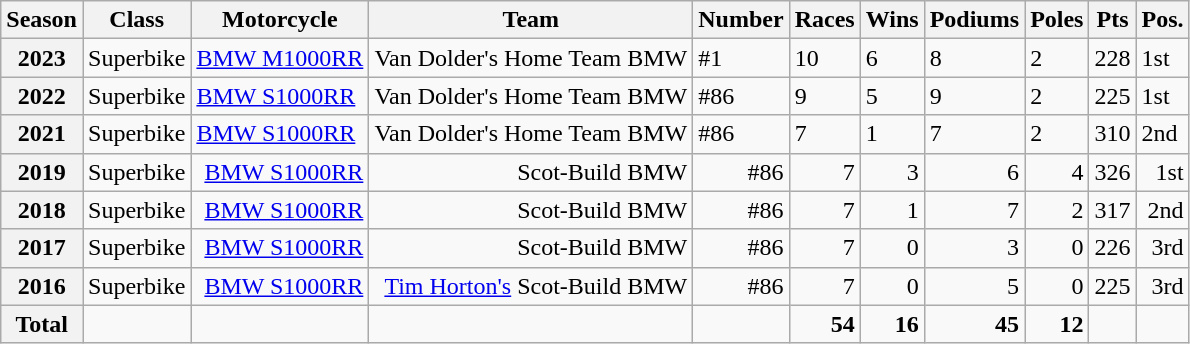<table class="wikitable">
<tr>
<th>Season</th>
<th>Class</th>
<th>Motorcycle</th>
<th>Team</th>
<th>Number</th>
<th>Races</th>
<th>Wins</th>
<th>Podiums</th>
<th>Poles</th>
<th>Pts</th>
<th>Pos.</th>
</tr>
<tr>
<th>2023</th>
<td>Superbike</td>
<td><a href='#'>BMW M1000RR</a></td>
<td>Van Dolder's Home Team BMW</td>
<td>#1</td>
<td>10</td>
<td>6</td>
<td>8</td>
<td>2</td>
<td>228</td>
<td>1st</td>
</tr>
<tr>
<th>2022</th>
<td>Superbike</td>
<td><a href='#'>BMW S1000RR</a></td>
<td>Van Dolder's Home Team BMW</td>
<td>#86</td>
<td>9</td>
<td>5</td>
<td>9</td>
<td>2</td>
<td>225</td>
<td>1st</td>
</tr>
<tr>
<th>2021</th>
<td>Superbike</td>
<td><a href='#'>BMW S1000RR</a></td>
<td>Van Dolder's Home Team BMW</td>
<td>#86</td>
<td>7</td>
<td>1</td>
<td>7</td>
<td>2</td>
<td>310</td>
<td>2nd</td>
</tr>
<tr align="right">
<th>2019</th>
<td>Superbike</td>
<td><a href='#'>BMW S1000RR</a></td>
<td>Scot-Build BMW</td>
<td>#86</td>
<td>7</td>
<td>3</td>
<td>6</td>
<td>4</td>
<td>326</td>
<td>1st</td>
</tr>
<tr align="right">
<th>2018</th>
<td>Superbike</td>
<td><a href='#'>BMW S1000RR</a></td>
<td>Scot-Build BMW</td>
<td>#86</td>
<td>7</td>
<td>1</td>
<td>7</td>
<td>2</td>
<td>317</td>
<td>2nd</td>
</tr>
<tr align="right">
<th>2017</th>
<td>Superbike</td>
<td><a href='#'>BMW S1000RR</a></td>
<td>Scot-Build BMW</td>
<td>#86</td>
<td>7</td>
<td>0</td>
<td>3</td>
<td>0</td>
<td>226</td>
<td>3rd</td>
</tr>
<tr align="right">
<th>2016</th>
<td>Superbike</td>
<td><a href='#'>BMW S1000RR</a></td>
<td><a href='#'>Tim Horton's</a> Scot-Build BMW</td>
<td>#86</td>
<td>7</td>
<td>0</td>
<td>5</td>
<td>0</td>
<td>225</td>
<td>3rd</td>
</tr>
<tr align="right">
<th>Total</th>
<td></td>
<td></td>
<td></td>
<td></td>
<td><strong>54</strong></td>
<td><strong>16</strong></td>
<td><strong>45</strong></td>
<td><strong>12</strong></td>
<td></td>
<td></td>
</tr>
</table>
